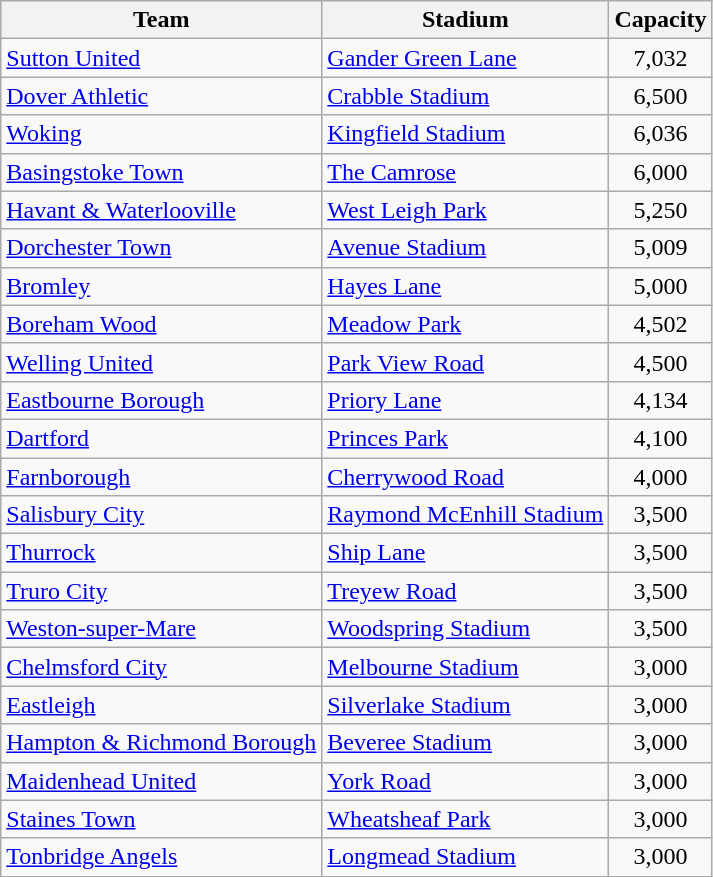<table class="wikitable sortable">
<tr>
<th>Team</th>
<th>Stadium</th>
<th>Capacity</th>
</tr>
<tr>
<td><a href='#'>Sutton United</a></td>
<td><a href='#'>Gander Green Lane</a></td>
<td align="center">7,032</td>
</tr>
<tr>
<td><a href='#'>Dover Athletic</a></td>
<td><a href='#'>Crabble Stadium</a></td>
<td align="center">6,500</td>
</tr>
<tr>
<td><a href='#'>Woking</a></td>
<td><a href='#'>Kingfield Stadium</a></td>
<td align="center">6,036</td>
</tr>
<tr>
<td><a href='#'>Basingstoke Town</a></td>
<td><a href='#'>The Camrose</a></td>
<td align="center">6,000</td>
</tr>
<tr>
<td><a href='#'>Havant & Waterlooville</a></td>
<td><a href='#'>West Leigh Park</a></td>
<td align="center">5,250</td>
</tr>
<tr>
<td><a href='#'>Dorchester Town</a></td>
<td><a href='#'>Avenue Stadium</a></td>
<td align="center">5,009</td>
</tr>
<tr>
<td><a href='#'>Bromley</a></td>
<td><a href='#'>Hayes Lane</a></td>
<td align="center">5,000</td>
</tr>
<tr>
<td><a href='#'>Boreham Wood</a></td>
<td><a href='#'>Meadow Park</a></td>
<td align="center">4,502</td>
</tr>
<tr>
<td><a href='#'>Welling United</a></td>
<td><a href='#'>Park View Road</a></td>
<td align="center">4,500</td>
</tr>
<tr>
<td><a href='#'>Eastbourne Borough</a></td>
<td><a href='#'>Priory Lane</a></td>
<td align="center">4,134</td>
</tr>
<tr>
<td><a href='#'>Dartford</a></td>
<td><a href='#'>Princes Park</a></td>
<td align="center">4,100</td>
</tr>
<tr>
<td><a href='#'>Farnborough</a></td>
<td><a href='#'>Cherrywood Road</a></td>
<td align="center">4,000</td>
</tr>
<tr>
<td><a href='#'>Salisbury City</a></td>
<td><a href='#'>Raymond McEnhill Stadium</a></td>
<td align="center">3,500</td>
</tr>
<tr>
<td><a href='#'>Thurrock</a></td>
<td><a href='#'>Ship Lane</a></td>
<td align="center">3,500</td>
</tr>
<tr>
<td><a href='#'>Truro City</a></td>
<td><a href='#'>Treyew Road</a></td>
<td align="center">3,500</td>
</tr>
<tr>
<td><a href='#'>Weston-super-Mare</a></td>
<td><a href='#'>Woodspring Stadium</a></td>
<td align="center">3,500</td>
</tr>
<tr>
<td><a href='#'>Chelmsford City</a></td>
<td><a href='#'>Melbourne Stadium</a></td>
<td align="center">3,000</td>
</tr>
<tr>
<td><a href='#'>Eastleigh</a></td>
<td><a href='#'>Silverlake Stadium</a></td>
<td align="center">3,000</td>
</tr>
<tr>
<td><a href='#'>Hampton & Richmond Borough</a></td>
<td><a href='#'>Beveree Stadium</a></td>
<td align="center">3,000</td>
</tr>
<tr>
<td><a href='#'>Maidenhead United</a></td>
<td><a href='#'>York Road</a></td>
<td align="center">3,000</td>
</tr>
<tr>
<td><a href='#'>Staines Town</a></td>
<td><a href='#'>Wheatsheaf Park</a></td>
<td align="center">3,000</td>
</tr>
<tr>
<td><a href='#'>Tonbridge Angels</a></td>
<td><a href='#'>Longmead Stadium</a></td>
<td align="center">3,000</td>
</tr>
</table>
